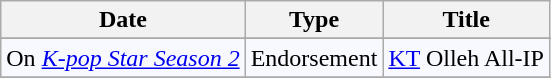<table class="wikitable">
<tr>
<th align="center">Date</th>
<th align="center">Type</th>
<th align="center">Title</th>
</tr>
<tr>
</tr>
<tr bgcolor="#F8F8FF">
<td align="center">On <em><a href='#'>K-pop Star Season 2</a></em></td>
<td align="left">Endorsement</td>
<td align="left"><a href='#'>KT</a> Olleh All-IP</td>
</tr>
<tr>
</tr>
</table>
